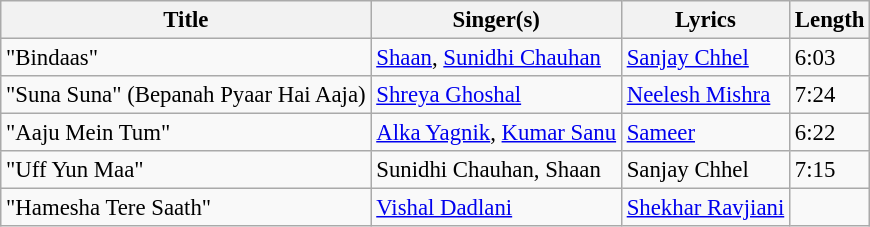<table class="wikitable" style="font-size:95%;">
<tr>
<th>Title</th>
<th>Singer(s)</th>
<th>Lyrics</th>
<th>Length</th>
</tr>
<tr>
<td>"Bindaas"</td>
<td><a href='#'>Shaan</a>, <a href='#'>Sunidhi Chauhan</a></td>
<td><a href='#'>Sanjay Chhel</a></td>
<td>6:03</td>
</tr>
<tr>
<td>"Suna Suna" (Bepanah Pyaar Hai Aaja)</td>
<td><a href='#'>Shreya Ghoshal</a></td>
<td><a href='#'>Neelesh Mishra</a></td>
<td>7:24</td>
</tr>
<tr>
<td>"Aaju Mein Tum"</td>
<td><a href='#'>Alka Yagnik</a>, <a href='#'>Kumar Sanu</a></td>
<td><a href='#'>Sameer</a></td>
<td>6:22</td>
</tr>
<tr>
<td>"Uff Yun Maa"</td>
<td>Sunidhi Chauhan, Shaan</td>
<td>Sanjay Chhel</td>
<td>7:15</td>
</tr>
<tr>
<td>"Hamesha Tere Saath"</td>
<td><a href='#'>Vishal Dadlani</a></td>
<td><a href='#'>Shekhar Ravjiani</a></td>
</tr>
</table>
